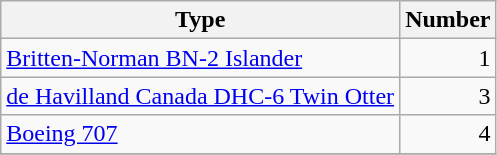<table class="wikitable">
<tr>
<th>Type</th>
<th>Number</th>
</tr>
<tr>
<td><a href='#'>Britten-Norman BN-2 Islander</a></td>
<td align=right>1</td>
</tr>
<tr>
<td><a href='#'>de Havilland Canada DHC-6 Twin Otter</a></td>
<td align=right>3</td>
</tr>
<tr>
<td><a href='#'>Boeing 707</a></td>
<td align=right>4</td>
</tr>
<tr>
</tr>
</table>
